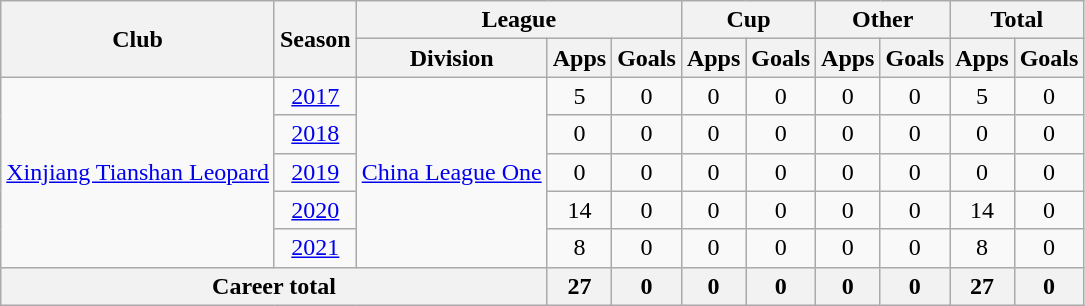<table class="wikitable" style="text-align: center">
<tr>
<th rowspan="2">Club</th>
<th rowspan="2">Season</th>
<th colspan="3">League</th>
<th colspan="2">Cup</th>
<th colspan="2">Other</th>
<th colspan="2">Total</th>
</tr>
<tr>
<th>Division</th>
<th>Apps</th>
<th>Goals</th>
<th>Apps</th>
<th>Goals</th>
<th>Apps</th>
<th>Goals</th>
<th>Apps</th>
<th>Goals</th>
</tr>
<tr>
<td rowspan="5"><a href='#'>Xinjiang Tianshan Leopard</a></td>
<td><a href='#'>2017</a></td>
<td rowspan="5"><a href='#'>China League One</a></td>
<td>5</td>
<td>0</td>
<td>0</td>
<td>0</td>
<td>0</td>
<td>0</td>
<td>5</td>
<td>0</td>
</tr>
<tr>
<td><a href='#'>2018</a></td>
<td>0</td>
<td>0</td>
<td>0</td>
<td>0</td>
<td>0</td>
<td>0</td>
<td>0</td>
<td>0</td>
</tr>
<tr>
<td><a href='#'>2019</a></td>
<td>0</td>
<td>0</td>
<td>0</td>
<td>0</td>
<td>0</td>
<td>0</td>
<td>0</td>
<td>0</td>
</tr>
<tr>
<td><a href='#'>2020</a></td>
<td>14</td>
<td>0</td>
<td>0</td>
<td>0</td>
<td>0</td>
<td>0</td>
<td>14</td>
<td>0</td>
</tr>
<tr>
<td><a href='#'>2021</a></td>
<td>8</td>
<td>0</td>
<td>0</td>
<td>0</td>
<td>0</td>
<td>0</td>
<td>8</td>
<td>0</td>
</tr>
<tr>
<th colspan=3>Career total</th>
<th>27</th>
<th>0</th>
<th>0</th>
<th>0</th>
<th>0</th>
<th>0</th>
<th>27</th>
<th>0</th>
</tr>
</table>
